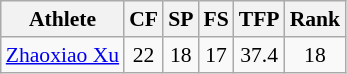<table class="wikitable" border="1" style="font-size:90%">
<tr>
<th>Athlete</th>
<th>CF</th>
<th>SP</th>
<th>FS</th>
<th>TFP</th>
<th>Rank</th>
</tr>
<tr align=center>
<td align=left><a href='#'>Zhaoxiao Xu</a></td>
<td>22</td>
<td>18</td>
<td>17</td>
<td>37.4</td>
<td>18</td>
</tr>
</table>
